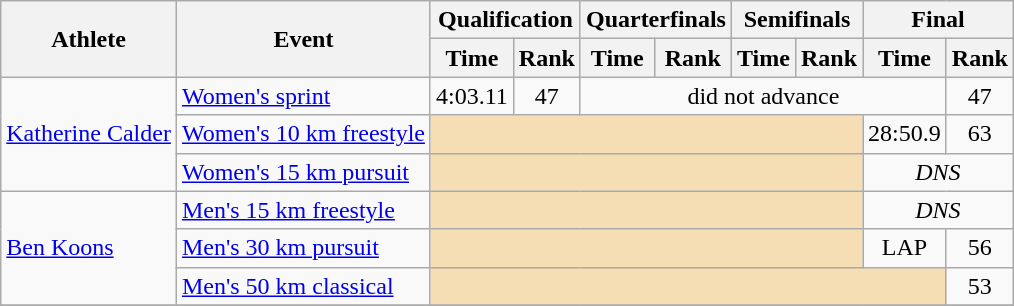<table class="wikitable">
<tr>
<th rowspan="2">Athlete</th>
<th rowspan="2">Event</th>
<th colspan=2>Qualification</th>
<th colspan=2>Quarterfinals</th>
<th colspan=2>Semifinals</th>
<th colspan="2">Final</th>
</tr>
<tr>
<th>Time</th>
<th>Rank</th>
<th>Time</th>
<th>Rank</th>
<th>Time</th>
<th>Rank</th>
<th>Time</th>
<th>Rank</th>
</tr>
<tr>
<td rowspan="3"><a href='#'>Katherine Calder</a></td>
<td><a href='#'>Women's sprint</a></td>
<td align="center">4:03.11</td>
<td align="center">47</td>
<td align="center" colspan=5>did not advance</td>
<td align="center">47</td>
</tr>
<tr>
<td><a href='#'>Women's 10 km freestyle</a></td>
<td colspan="6" bgcolor="wheat"></td>
<td align="center">28:50.9</td>
<td align="center">63</td>
</tr>
<tr>
<td><a href='#'>Women's 15 km pursuit</a></td>
<td colspan="6" bgcolor="wheat"></td>
<td align="center" colspan="2"><em>DNS </em></td>
</tr>
<tr>
<td rowspan=3><a href='#'>Ben Koons</a></td>
<td><a href='#'>Men's 15 km freestyle</a></td>
<td colspan=6 bgcolor=wheat></td>
<td align="center" colspan="2"><em>DNS</em></td>
</tr>
<tr>
<td><a href='#'>Men's 30 km pursuit</a></td>
<td colspan=6 bgcolor=wheat></td>
<td align="center">LAP</td>
<td align="center">56</td>
</tr>
<tr>
<td><a href='#'>Men's 50 km classical</a></td>
<td colspan=7 bgcolor=wheat></td>
<td align="center">53</td>
</tr>
<tr>
</tr>
</table>
